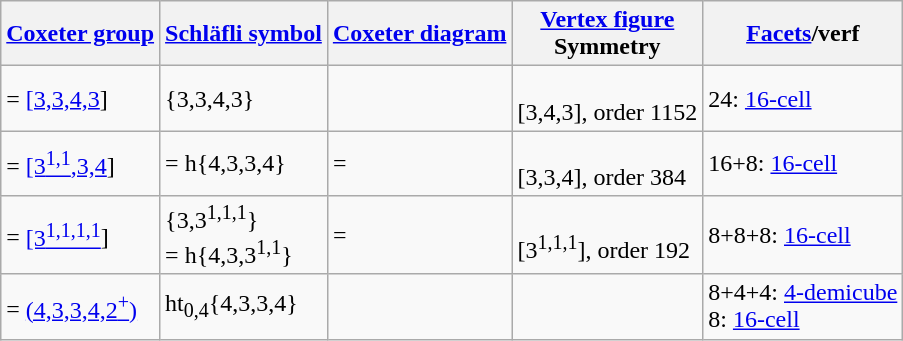<table class='wikitable'>
<tr>
<th><a href='#'>Coxeter group</a></th>
<th><a href='#'>Schläfli symbol</a></th>
<th><a href='#'>Coxeter diagram</a></th>
<th><a href='#'>Vertex figure</a><br>Symmetry</th>
<th><a href='#'>Facets</a>/verf</th>
</tr>
<tr>
<td> = <a href='#'>[3,3,4,3</a>]</td>
<td>{3,3,4,3}</td>
<td></td>
<td><br>[3,4,3], order 1152</td>
<td>24: <a href='#'>16-cell</a></td>
</tr>
<tr>
<td> = <a href='#'>[3<sup>1,1</sup>,3,4</a>]</td>
<td>= h{4,3,3,4}</td>
<td> = </td>
<td><br>[3,3,4], order 384</td>
<td>16+8: <a href='#'>16-cell</a></td>
</tr>
<tr>
<td> = <a href='#'>[3<sup>1,1,1,1</sup></a>]</td>
<td>{3,3<sup>1,1,1</sup>}<br> = h{4,3,3<sup>1,1</sup>}</td>
<td> = </td>
<td><br>[3<sup>1,1,1</sup>], order 192</td>
<td>8+8+8: <a href='#'>16-cell</a></td>
</tr>
<tr>
<td> = <a href='#'>(4,3,3,4,2<sup>+</sup>)</a></td>
<td>ht<sub>0,4</sub>{4,3,3,4}</td>
<td></td>
<td></td>
<td>8+4+4: <a href='#'>4-demicube</a><br>8: <a href='#'>16-cell</a></td>
</tr>
</table>
